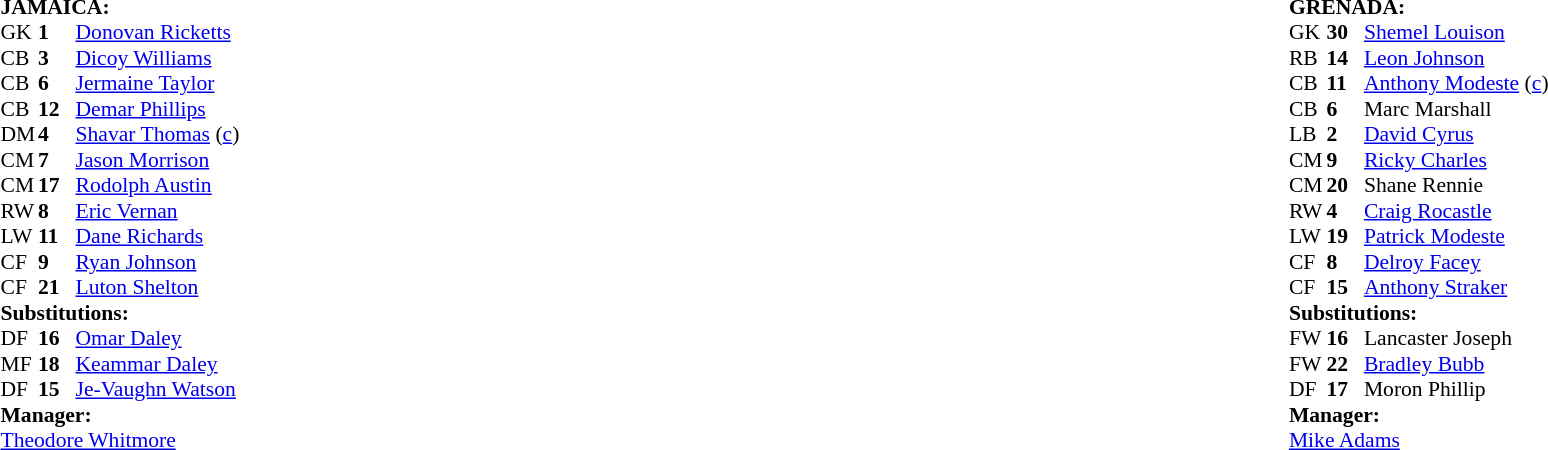<table width="100%">
<tr>
<td valign="top" width="50%"><br><table style="font-size: 90%" cellspacing="0" cellpadding="0">
<tr>
<td colspan=4><br><strong>JAMAICA:</strong></td>
</tr>
<tr>
<th width="25"></th>
<th width="25"></th>
</tr>
<tr>
<td>GK</td>
<td><strong>1</strong></td>
<td><a href='#'>Donovan Ricketts</a></td>
</tr>
<tr>
<td>CB</td>
<td><strong>3</strong></td>
<td><a href='#'>Dicoy Williams</a></td>
<td></td>
</tr>
<tr>
<td>CB</td>
<td><strong>6</strong></td>
<td><a href='#'>Jermaine Taylor</a></td>
</tr>
<tr>
<td>CB</td>
<td><strong>12</strong></td>
<td><a href='#'>Demar Phillips</a></td>
</tr>
<tr>
<td>DM</td>
<td><strong>4</strong></td>
<td><a href='#'>Shavar Thomas</a> (<a href='#'>c</a>)</td>
</tr>
<tr>
<td>CM</td>
<td><strong>7</strong></td>
<td><a href='#'>Jason Morrison</a></td>
</tr>
<tr>
<td>CM</td>
<td><strong>17</strong></td>
<td><a href='#'>Rodolph Austin</a></td>
<td></td>
<td></td>
</tr>
<tr>
<td>RW</td>
<td><strong>8</strong></td>
<td><a href='#'>Eric Vernan</a></td>
</tr>
<tr>
<td>LW</td>
<td><strong>11</strong></td>
<td><a href='#'>Dane Richards</a></td>
<td></td>
<td></td>
</tr>
<tr>
<td>CF</td>
<td><strong>9</strong></td>
<td><a href='#'>Ryan Johnson</a></td>
</tr>
<tr>
<td>CF</td>
<td><strong>21</strong></td>
<td><a href='#'>Luton Shelton</a></td>
<td></td>
<td></td>
</tr>
<tr>
<td colspan=3><strong>Substitutions:</strong></td>
</tr>
<tr>
<td>DF</td>
<td><strong>16</strong></td>
<td><a href='#'>Omar Daley</a></td>
<td></td>
<td></td>
</tr>
<tr>
<td>MF</td>
<td><strong>18</strong></td>
<td><a href='#'>Keammar Daley</a></td>
<td></td>
<td></td>
</tr>
<tr>
<td>DF</td>
<td><strong>15</strong></td>
<td><a href='#'>Je-Vaughn Watson</a></td>
<td></td>
<td></td>
</tr>
<tr>
<td colspan=3><strong>Manager:</strong></td>
</tr>
<tr>
<td colspan=3><a href='#'>Theodore Whitmore</a></td>
</tr>
</table>
</td>
<td valign="top"></td>
<td valign="top" width="50%"><br><table style="font-size: 90%" cellspacing="0" cellpadding="0" align="center">
<tr>
<td colspan=4><br><strong>GRENADA:</strong></td>
</tr>
<tr>
<th width=25></th>
<th width=25></th>
</tr>
<tr>
<td>GK</td>
<td><strong>30</strong></td>
<td><a href='#'>Shemel Louison</a></td>
</tr>
<tr>
<td>RB</td>
<td><strong>14</strong></td>
<td><a href='#'>Leon Johnson</a></td>
</tr>
<tr>
<td>CB</td>
<td><strong>11</strong></td>
<td><a href='#'>Anthony Modeste</a> (<a href='#'>c</a>)</td>
</tr>
<tr>
<td>CB</td>
<td><strong>6</strong></td>
<td>Marc Marshall</td>
</tr>
<tr>
<td>LB</td>
<td><strong>2</strong></td>
<td><a href='#'>David Cyrus</a></td>
<td></td>
</tr>
<tr>
<td>CM</td>
<td><strong>9</strong></td>
<td><a href='#'>Ricky Charles</a></td>
</tr>
<tr>
<td>CM</td>
<td><strong>20</strong></td>
<td>Shane Rennie</td>
<td></td>
<td></td>
</tr>
<tr>
<td>RW</td>
<td><strong>4</strong></td>
<td><a href='#'>Craig Rocastle</a></td>
<td></td>
<td></td>
</tr>
<tr>
<td>LW</td>
<td><strong>19</strong></td>
<td><a href='#'>Patrick Modeste</a></td>
<td></td>
<td></td>
</tr>
<tr>
<td>CF</td>
<td><strong>8</strong></td>
<td><a href='#'>Delroy Facey</a></td>
</tr>
<tr>
<td>CF</td>
<td><strong>15</strong></td>
<td><a href='#'>Anthony Straker</a></td>
</tr>
<tr>
<td colspan=3><strong>Substitutions:</strong></td>
</tr>
<tr>
<td>FW</td>
<td><strong>16</strong></td>
<td>Lancaster Joseph</td>
<td></td>
<td></td>
</tr>
<tr>
<td>FW</td>
<td><strong>22</strong></td>
<td><a href='#'>Bradley Bubb</a></td>
<td></td>
<td></td>
</tr>
<tr>
<td>DF</td>
<td><strong>17</strong></td>
<td>Moron Phillip</td>
<td></td>
<td></td>
</tr>
<tr>
<td colspan=3><strong>Manager:</strong></td>
</tr>
<tr>
<td colspan=3> <a href='#'>Mike Adams</a></td>
</tr>
</table>
</td>
</tr>
</table>
